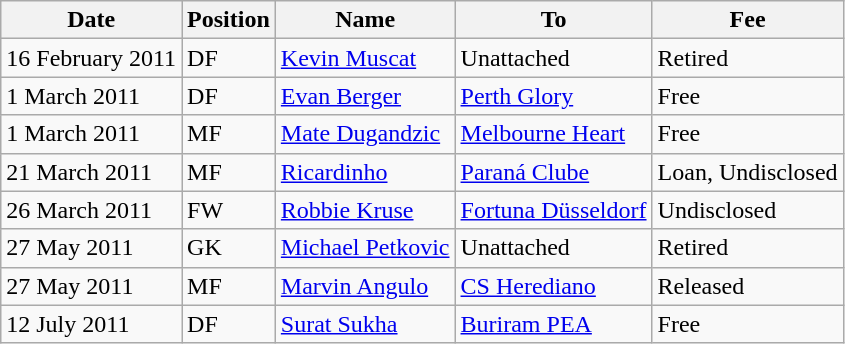<table class="wikitable">
<tr>
<th>Date</th>
<th>Position</th>
<th>Name</th>
<th>To</th>
<th>Fee</th>
</tr>
<tr>
<td>16 February 2011</td>
<td>DF</td>
<td> <a href='#'>Kevin Muscat</a></td>
<td>Unattached</td>
<td>Retired</td>
</tr>
<tr>
<td>1 March 2011</td>
<td>DF</td>
<td> <a href='#'>Evan Berger</a></td>
<td> <a href='#'>Perth Glory</a></td>
<td>Free</td>
</tr>
<tr>
<td>1 March 2011</td>
<td>MF</td>
<td> <a href='#'>Mate Dugandzic</a></td>
<td> <a href='#'>Melbourne Heart</a></td>
<td>Free</td>
</tr>
<tr>
<td>21 March 2011</td>
<td>MF</td>
<td> <a href='#'>Ricardinho</a></td>
<td> <a href='#'>Paraná Clube</a></td>
<td>Loan, Undisclosed</td>
</tr>
<tr>
<td>26 March 2011</td>
<td>FW</td>
<td> <a href='#'>Robbie Kruse</a></td>
<td> <a href='#'>Fortuna Düsseldorf</a></td>
<td>Undisclosed</td>
</tr>
<tr>
<td>27 May 2011</td>
<td>GK</td>
<td> <a href='#'>Michael Petkovic</a></td>
<td>Unattached</td>
<td>Retired</td>
</tr>
<tr>
<td>27 May 2011</td>
<td>MF</td>
<td> <a href='#'>Marvin Angulo</a></td>
<td> <a href='#'>CS Herediano</a></td>
<td>Released</td>
</tr>
<tr>
<td>12 July 2011</td>
<td>DF</td>
<td> <a href='#'>Surat Sukha</a></td>
<td> <a href='#'>Buriram PEA</a></td>
<td>Free</td>
</tr>
</table>
